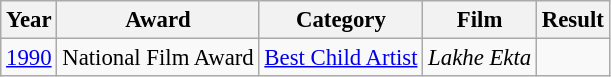<table class="wikitable" style="font-size: 95%;">
<tr>
<th>Year</th>
<th>Award</th>
<th>Category</th>
<th>Film</th>
<th>Result</th>
</tr>
<tr>
<td><a href='#'>1990</a></td>
<td>National Film Award</td>
<td><a href='#'>Best Child Artist</a></td>
<td><em>Lakhe Ekta</em></td>
<td></td>
</tr>
</table>
